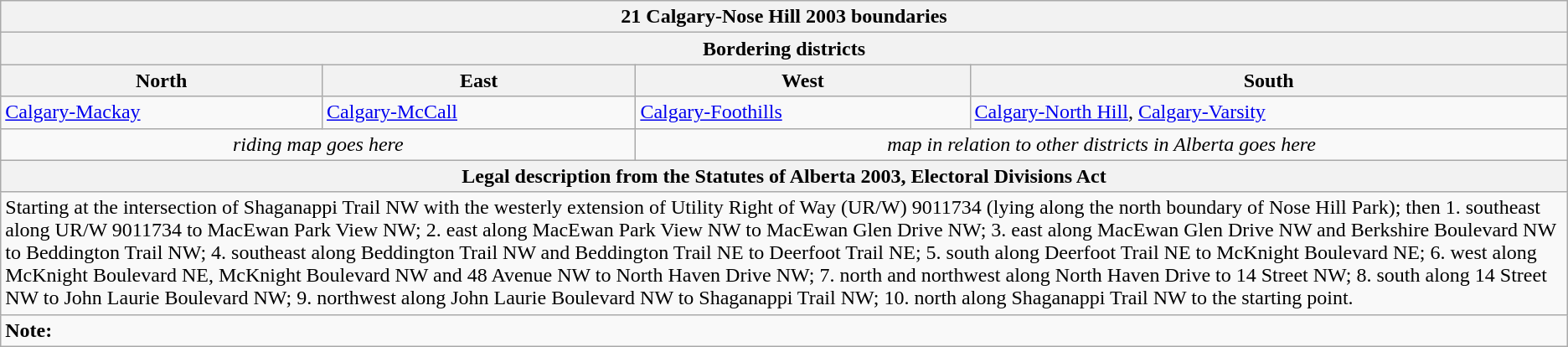<table class="wikitable collapsible collapsed">
<tr>
<th colspan=4>21 Calgary-Nose Hill 2003 boundaries</th>
</tr>
<tr>
<th colspan=4>Bordering districts</th>
</tr>
<tr>
<th>North</th>
<th>East</th>
<th>West</th>
<th>South</th>
</tr>
<tr>
<td><a href='#'>Calgary-Mackay</a></td>
<td><a href='#'>Calgary-McCall</a></td>
<td><a href='#'>Calgary-Foothills</a></td>
<td><a href='#'>Calgary-North Hill</a>, <a href='#'>Calgary-Varsity</a></td>
</tr>
<tr>
<td colspan=2 align=center><em>riding map goes here</em></td>
<td colspan=2 align=center><em>map in relation to other districts in Alberta goes here</em></td>
</tr>
<tr>
<th colspan=4>Legal description from the Statutes of Alberta 2003, Electoral Divisions Act</th>
</tr>
<tr>
<td colspan=4>Starting at the intersection of Shaganappi Trail NW with the westerly extension of Utility Right of Way (UR/W) 9011734 (lying along the north boundary of Nose Hill Park); then 1. southeast along UR/W 9011734 to MacEwan Park View NW; 2. east along MacEwan Park View NW to MacEwan Glen Drive NW; 3. east along MacEwan Glen Drive NW and Berkshire Boulevard NW to Beddington Trail NW; 4. southeast along Beddington Trail NW and Beddington Trail NE to Deerfoot Trail NE; 5. south along Deerfoot Trail NE to McKnight Boulevard NE; 6. west along McKnight Boulevard NE, McKnight Boulevard NW and 48 Avenue NW to North Haven Drive NW; 7. north and northwest along North Haven Drive to 14 Street NW; 8. south along 14 Street NW to John Laurie Boulevard NW; 9. northwest along John Laurie Boulevard NW to Shaganappi Trail NW; 10. north along Shaganappi Trail NW to the starting point.</td>
</tr>
<tr>
<td colspan=4><strong>Note:</strong></td>
</tr>
</table>
